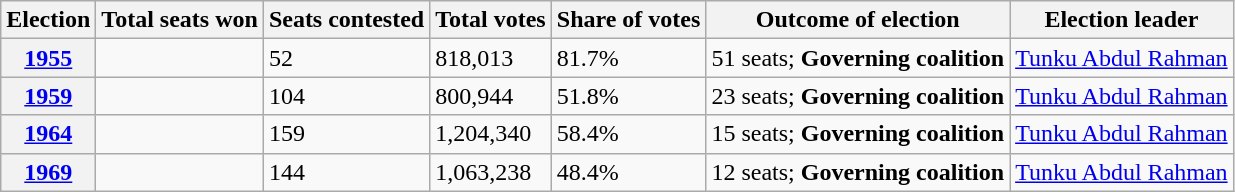<table class="wikitable">
<tr>
<th>Election</th>
<th>Total seats won</th>
<th>Seats contested</th>
<th>Total votes</th>
<th>Share of votes</th>
<th>Outcome of election</th>
<th>Election leader</th>
</tr>
<tr>
<th><a href='#'>1955</a></th>
<td></td>
<td>52</td>
<td>818,013</td>
<td>81.7%</td>
<td>51 seats; <strong>Governing coalition</strong></td>
<td><a href='#'>Tunku Abdul Rahman</a></td>
</tr>
<tr>
<th><a href='#'>1959</a></th>
<td></td>
<td>104</td>
<td>800,944</td>
<td>51.8%</td>
<td>23 seats; <strong>Governing coalition</strong></td>
<td><a href='#'>Tunku Abdul Rahman</a></td>
</tr>
<tr>
<th><a href='#'>1964</a></th>
<td></td>
<td>159</td>
<td>1,204,340</td>
<td>58.4%</td>
<td>15 seats; <strong>Governing coalition</strong></td>
<td><a href='#'>Tunku Abdul Rahman</a></td>
</tr>
<tr>
<th><a href='#'>1969</a></th>
<td></td>
<td>144</td>
<td>1,063,238</td>
<td>48.4%</td>
<td>12 seats; <strong>Governing coalition</strong></td>
<td><a href='#'>Tunku Abdul Rahman</a></td>
</tr>
</table>
